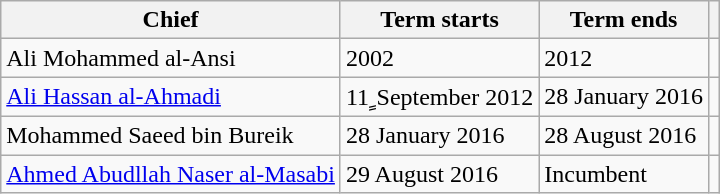<table class="wikitable">
<tr>
<th>Chief</th>
<th>Term starts</th>
<th>Term ends</th>
<th></th>
</tr>
<tr>
<td>Ali Mohammed al-Ansi</td>
<td>2002</td>
<td>2012</td>
<td></td>
</tr>
<tr>
<td><a href='#'>Ali Hassan al-Ahmadi</a></td>
<td>11 ٍSeptember 2012</td>
<td>28 January 2016</td>
<td></td>
</tr>
<tr>
<td>Mohammed Saeed bin Bureik</td>
<td>28 January 2016</td>
<td>28 August 2016</td>
<td></td>
</tr>
<tr>
<td><a href='#'>Ahmed Abudllah Naser al-Masabi</a></td>
<td>29 August 2016</td>
<td>Incumbent</td>
<td></td>
</tr>
</table>
